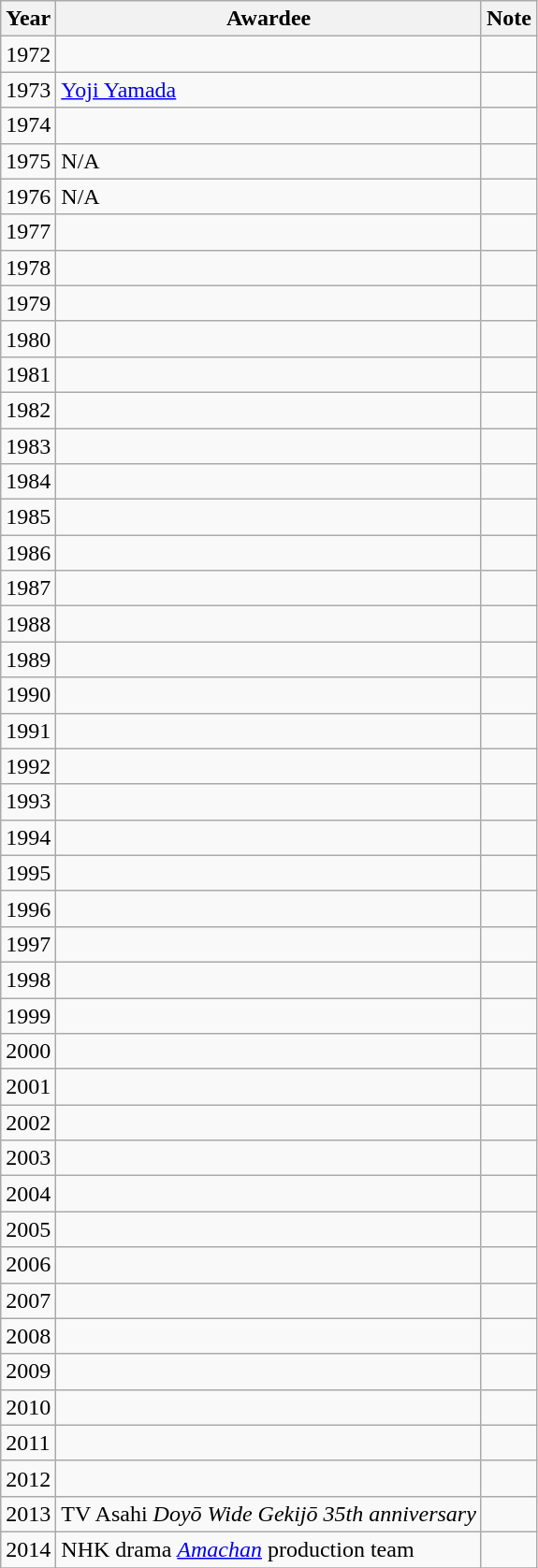<table class="wikitable">
<tr>
<th>Year</th>
<th>Awardee</th>
<th>Note</th>
</tr>
<tr>
<td>1972</td>
<td></td>
<td></td>
</tr>
<tr>
<td>1973</td>
<td><a href='#'>Yoji Yamada</a></td>
<td></td>
</tr>
<tr>
<td>1974</td>
<td></td>
<td></td>
</tr>
<tr>
<td>1975</td>
<td>N/A</td>
<td></td>
</tr>
<tr>
<td>1976</td>
<td>N/A</td>
<td></td>
</tr>
<tr>
<td>1977</td>
<td></td>
<td></td>
</tr>
<tr>
<td>1978</td>
<td></td>
<td></td>
</tr>
<tr>
<td>1979</td>
<td></td>
<td></td>
</tr>
<tr>
<td>1980</td>
<td></td>
<td></td>
</tr>
<tr>
<td>1981</td>
<td></td>
<td></td>
</tr>
<tr>
<td>1982</td>
<td></td>
<td></td>
</tr>
<tr>
<td>1983</td>
<td></td>
<td></td>
</tr>
<tr>
<td>1984</td>
<td></td>
<td></td>
</tr>
<tr>
<td>1985</td>
<td></td>
<td></td>
</tr>
<tr>
<td>1986</td>
<td></td>
<td></td>
</tr>
<tr>
<td>1987</td>
<td></td>
<td></td>
</tr>
<tr>
<td>1988</td>
<td></td>
<td></td>
</tr>
<tr>
<td>1989</td>
<td></td>
<td></td>
</tr>
<tr>
<td>1990</td>
<td></td>
<td></td>
</tr>
<tr>
<td>1991</td>
<td></td>
<td></td>
</tr>
<tr>
<td>1992</td>
<td></td>
<td></td>
</tr>
<tr>
<td>1993</td>
<td></td>
<td></td>
</tr>
<tr>
<td>1994</td>
<td></td>
<td></td>
</tr>
<tr>
<td>1995</td>
<td></td>
<td></td>
</tr>
<tr>
<td>1996</td>
<td></td>
<td></td>
</tr>
<tr>
<td>1997</td>
<td></td>
<td></td>
</tr>
<tr>
<td>1998</td>
<td></td>
<td></td>
</tr>
<tr>
<td>1999</td>
<td></td>
<td></td>
</tr>
<tr>
<td>2000</td>
<td></td>
<td></td>
</tr>
<tr>
<td>2001</td>
<td></td>
<td></td>
</tr>
<tr>
<td>2002</td>
<td></td>
<td></td>
</tr>
<tr>
<td>2003</td>
<td></td>
<td></td>
</tr>
<tr>
<td>2004</td>
<td></td>
<td></td>
</tr>
<tr>
<td>2005</td>
<td></td>
<td></td>
</tr>
<tr>
<td>2006</td>
<td></td>
<td></td>
</tr>
<tr>
<td>2007</td>
<td></td>
<td></td>
</tr>
<tr>
<td>2008</td>
<td></td>
<td></td>
</tr>
<tr>
<td>2009</td>
<td></td>
<td></td>
</tr>
<tr>
<td>2010</td>
<td></td>
<td></td>
</tr>
<tr>
<td>2011</td>
<td></td>
<td></td>
</tr>
<tr>
<td>2012</td>
<td></td>
<td></td>
</tr>
<tr>
<td>2013</td>
<td>TV Asahi <em>Doyō Wide Gekijō 35th anniversary</em></td>
<td></td>
</tr>
<tr>
<td>2014</td>
<td>NHK drama <em><a href='#'>Amachan</a></em> production team</td>
<td></td>
</tr>
<tr>
</tr>
</table>
